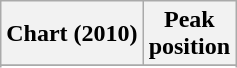<table class="wikitable sortable">
<tr>
<th style="text-align:center;">Chart (2010)</th>
<th style="text-align:center;">Peak<br>position</th>
</tr>
<tr>
</tr>
<tr>
</tr>
<tr>
</tr>
</table>
